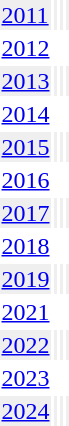<table>
<tr bgcolor="#EFEFEF">
<td><a href='#'>2011</a></td>
<td></td>
<td></td>
<td></td>
</tr>
<tr>
<td><a href='#'>2012</a></td>
<td></td>
<td></td>
<td></td>
</tr>
<tr bgcolor="#EFEFEF">
<td><a href='#'>2013</a></td>
<td></td>
<td></td>
<td></td>
</tr>
<tr>
<td><a href='#'>2014</a></td>
<td></td>
<td></td>
<td></td>
</tr>
<tr bgcolor="#EFEFEF">
<td><a href='#'>2015</a></td>
<td></td>
<td></td>
<td></td>
</tr>
<tr>
<td><a href='#'>2016</a></td>
<td></td>
<td></td>
<td></td>
</tr>
<tr bgcolor="#EFEFEF">
<td><a href='#'>2017</a></td>
<td></td>
<td></td>
<td></td>
</tr>
<tr>
<td><a href='#'>2018</a></td>
<td></td>
<td></td>
<td></td>
</tr>
<tr bgcolor="#EFEFEF">
<td><a href='#'>2019</a></td>
<td></td>
<td></td>
<td></td>
</tr>
<tr>
<td><a href='#'>2021</a></td>
<td></td>
<td></td>
<td></td>
</tr>
<tr bgcolor="#EFEFEF">
<td><a href='#'>2022</a></td>
<td></td>
<td></td>
<td></td>
</tr>
<tr>
<td><a href='#'>2023</a></td>
<td></td>
<td></td>
<td></td>
</tr>
<tr bgcolor="#EFEFEF">
<td><a href='#'>2024</a></td>
<td></td>
<td></td>
<td></td>
</tr>
</table>
